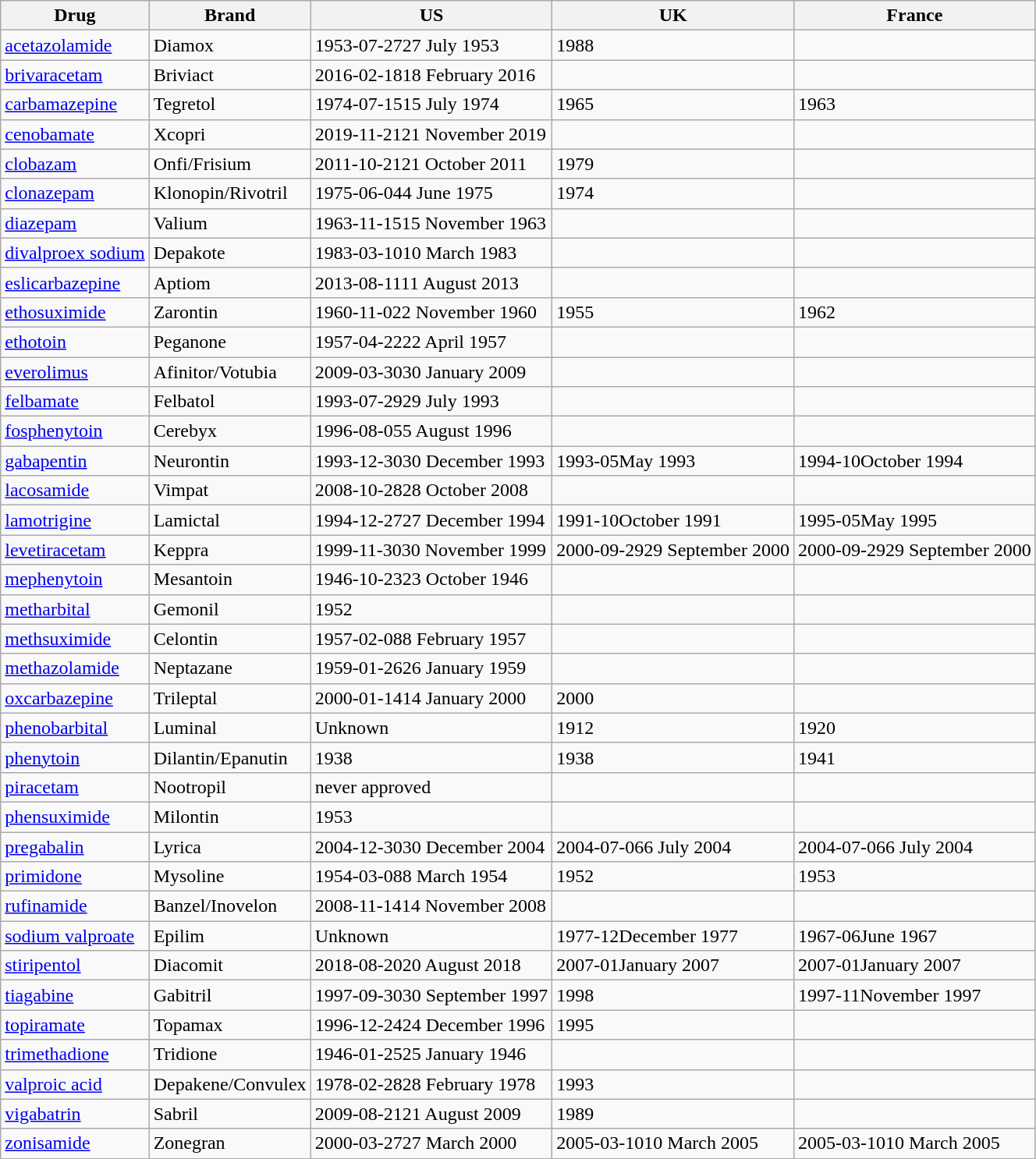<table class="wikitable sortable">
<tr>
<th>Drug</th>
<th>Brand</th>
<th>US</th>
<th>UK</th>
<th>France</th>
</tr>
<tr>
<td><a href='#'>acetazolamide</a></td>
<td>Diamox</td>
<td><span>1953-07-27</span>27 July 1953</td>
<td>1988</td>
<td></td>
</tr>
<tr>
<td><a href='#'>brivaracetam</a></td>
<td>Briviact</td>
<td><span>2016-02-18</span>18 February 2016</td>
<td></td>
<td></td>
</tr>
<tr>
<td><a href='#'>carbamazepine</a></td>
<td>Tegretol</td>
<td><span>1974-07-15</span>15 July 1974</td>
<td>1965</td>
<td>1963</td>
</tr>
<tr>
<td><a href='#'>cenobamate</a></td>
<td>Xcopri</td>
<td><span>2019-11-21</span>21 November 2019</td>
<td></td>
<td></td>
</tr>
<tr>
<td><a href='#'>clobazam</a></td>
<td>Onfi/Frisium</td>
<td><span>2011-10-21</span>21 October 2011</td>
<td>1979</td>
<td></td>
</tr>
<tr>
<td><a href='#'>clonazepam</a></td>
<td>Klonopin/Rivotril</td>
<td><span>1975-06-04</span>4 June 1975</td>
<td>1974</td>
<td></td>
</tr>
<tr>
<td><a href='#'>diazepam</a></td>
<td>Valium</td>
<td><span>1963-11-15</span>15 November 1963</td>
<td></td>
<td></td>
</tr>
<tr>
<td><a href='#'>divalproex sodium</a></td>
<td>Depakote</td>
<td><span>1983-03-10</span>10 March 1983</td>
<td></td>
<td></td>
</tr>
<tr>
<td><a href='#'>eslicarbazepine</a></td>
<td>Aptiom</td>
<td><span>2013-08-11</span>11 August 2013</td>
<td></td>
<td></td>
</tr>
<tr>
<td><a href='#'>ethosuximide</a></td>
<td>Zarontin</td>
<td><span>1960-11-02</span>2 November 1960</td>
<td>1955</td>
<td>1962</td>
</tr>
<tr>
<td><a href='#'>ethotoin</a></td>
<td>Peganone</td>
<td><span>1957-04-22</span>22 April 1957</td>
<td></td>
<td></td>
</tr>
<tr>
<td><a href='#'>everolimus</a></td>
<td>Afinitor/Votubia</td>
<td><span>2009-03-30</span>30 January 2009</td>
<td></td>
<td></td>
</tr>
<tr>
<td><a href='#'>felbamate</a></td>
<td>Felbatol</td>
<td><span>1993-07-29</span>29 July 1993</td>
<td></td>
<td></td>
</tr>
<tr>
<td><a href='#'>fosphenytoin</a></td>
<td>Cerebyx</td>
<td><span>1996-08-05</span>5 August 1996</td>
<td></td>
<td></td>
</tr>
<tr>
<td><a href='#'>gabapentin</a></td>
<td>Neurontin</td>
<td><span>1993-12-30</span>30 December 1993</td>
<td><span>1993-05</span>May 1993</td>
<td><span>1994-10</span>October 1994</td>
</tr>
<tr>
<td><a href='#'>lacosamide</a></td>
<td>Vimpat</td>
<td><span>2008-10-28</span>28 October 2008</td>
<td></td>
<td></td>
</tr>
<tr>
<td><a href='#'>lamotrigine</a></td>
<td>Lamictal</td>
<td><span>1994-12-27</span>27 December 1994</td>
<td><span>1991-10</span>October 1991</td>
<td><span>1995-05</span>May 1995</td>
</tr>
<tr>
<td><a href='#'>levetiracetam</a></td>
<td>Keppra</td>
<td><span>1999-11-30</span>30 November 1999</td>
<td><span>2000-09-29</span>29 September 2000</td>
<td><span>2000-09-29</span>29 September 2000</td>
</tr>
<tr>
<td><a href='#'>mephenytoin</a></td>
<td>Mesantoin</td>
<td><span>1946-10-23</span>23 October 1946</td>
<td></td>
<td></td>
</tr>
<tr>
<td><a href='#'>metharbital</a></td>
<td>Gemonil</td>
<td>1952</td>
<td></td>
<td></td>
</tr>
<tr>
<td><a href='#'>methsuximide</a></td>
<td>Celontin</td>
<td><span>1957-02-08</span>8 February 1957</td>
<td></td>
<td></td>
</tr>
<tr>
<td><a href='#'>methazolamide</a></td>
<td>Neptazane</td>
<td><span>1959-01-26</span>26 January 1959</td>
<td></td>
<td></td>
</tr>
<tr>
<td><a href='#'>oxcarbazepine</a></td>
<td>Trileptal</td>
<td><span>2000-01-14</span>14 January 2000</td>
<td>2000</td>
<td></td>
</tr>
<tr>
<td><a href='#'>phenobarbital</a></td>
<td>Luminal</td>
<td>Unknown</td>
<td>1912</td>
<td>1920</td>
</tr>
<tr>
<td><a href='#'>phenytoin</a></td>
<td>Dilantin/Epanutin</td>
<td>1938</td>
<td>1938</td>
<td>1941</td>
</tr>
<tr>
<td><a href='#'>piracetam</a></td>
<td>Nootropil</td>
<td>never approved</td>
<td></td>
<td></td>
</tr>
<tr>
<td><a href='#'>phensuximide</a></td>
<td>Milontin</td>
<td>1953</td>
<td></td>
<td></td>
</tr>
<tr>
<td><a href='#'>pregabalin</a></td>
<td>Lyrica</td>
<td><span>2004-12-30</span>30 December 2004</td>
<td><span>2004-07-06</span>6 July 2004</td>
<td><span>2004-07-06</span>6 July 2004</td>
</tr>
<tr>
<td><a href='#'>primidone</a></td>
<td>Mysoline</td>
<td><span>1954-03-08</span>8 March 1954</td>
<td>1952</td>
<td>1953</td>
</tr>
<tr>
<td><a href='#'>rufinamide</a></td>
<td>Banzel/Inovelon</td>
<td><span>2008-11-14</span>14 November 2008</td>
<td></td>
<td></td>
</tr>
<tr>
<td><a href='#'>sodium valproate</a></td>
<td>Epilim</td>
<td>Unknown</td>
<td><span>1977-12</span>December 1977</td>
<td><span>1967-06</span>June 1967</td>
</tr>
<tr>
<td><a href='#'>stiripentol</a></td>
<td>Diacomit</td>
<td><span>2018-08-20</span>20 August 2018</td>
<td><span>2007-01</span>January 2007</td>
<td><span>2007-01</span>January 2007</td>
</tr>
<tr>
<td><a href='#'>tiagabine</a></td>
<td>Gabitril</td>
<td><span>1997-09-30</span>30 September 1997</td>
<td>1998</td>
<td><span>1997-11</span>November 1997</td>
</tr>
<tr>
<td><a href='#'>topiramate</a></td>
<td>Topamax</td>
<td><span>1996-12-24</span>24 December 1996</td>
<td>1995</td>
<td></td>
</tr>
<tr>
<td><a href='#'>trimethadione</a></td>
<td>Tridione</td>
<td><span>1946-01-25</span>25 January 1946</td>
<td></td>
<td></td>
</tr>
<tr>
<td><a href='#'>valproic acid</a></td>
<td>Depakene/Convulex</td>
<td><span>1978-02-28</span>28 February 1978</td>
<td>1993</td>
<td></td>
</tr>
<tr>
<td><a href='#'>vigabatrin</a></td>
<td>Sabril</td>
<td><span>2009-08-21</span>21 August 2009</td>
<td>1989</td>
<td></td>
</tr>
<tr>
<td><a href='#'>zonisamide</a></td>
<td>Zonegran</td>
<td><span>2000-03-27</span>27 March 2000</td>
<td><span>2005-03-10</span>10 March 2005</td>
<td><span>2005-03-10</span>10 March 2005</td>
</tr>
</table>
